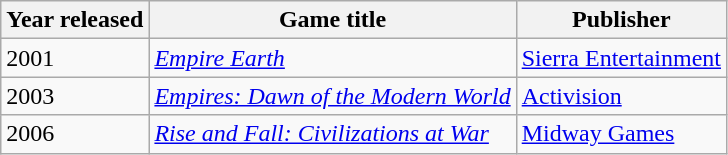<table class="wikitable">
<tr>
<th>Year released</th>
<th>Game title</th>
<th>Publisher</th>
</tr>
<tr>
<td>2001</td>
<td><em><a href='#'>Empire Earth</a></em></td>
<td><a href='#'>Sierra Entertainment</a></td>
</tr>
<tr>
<td>2003</td>
<td><em><a href='#'>Empires: Dawn of the Modern World</a></em></td>
<td><a href='#'>Activision</a></td>
</tr>
<tr>
<td>2006</td>
<td><em><a href='#'>Rise and Fall: Civilizations at War</a></em></td>
<td><a href='#'>Midway Games</a></td>
</tr>
</table>
